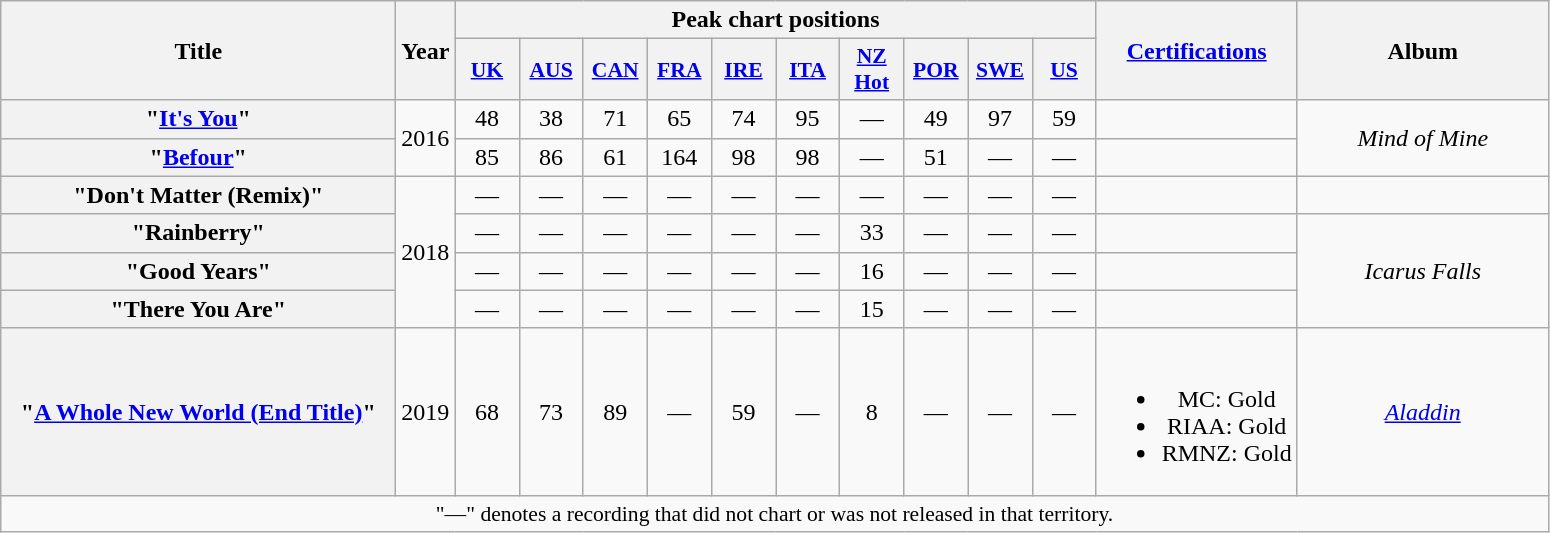<table class="wikitable plainrowheaders" style="text-align:center;">
<tr>
<th scope="col" rowspan="2" style="width:16em;">Title</th>
<th scope="col" rowspan="2" style="width:1em;">Year</th>
<th scope="col" colspan="10">Peak chart positions</th>
<th rowspan="2"><a href='#'>Certifications</a></th>
<th scope="col" rowspan="2" style="width:10em;">Album</th>
</tr>
<tr>
<th scope="col" style="width:2.5em;font-size:90%;"><a href='#'>UK</a><br></th>
<th scope="col" style="width:2.5em;font-size:90%;"><a href='#'>AUS</a><br></th>
<th scope="col" style="width:2.5em;font-size:90%;"><a href='#'>CAN</a><br></th>
<th scope="col" style="width:2.5em;font-size:90%;"><a href='#'>FRA</a><br></th>
<th scope="col" style="width:2.5em;font-size:90%;"><a href='#'>IRE</a><br></th>
<th scope="col" style="width:2.5em;font-size:90%;"><a href='#'>ITA</a><br></th>
<th scope="col" style="width:2.5em;font-size:90%;"><a href='#'>NZ<br>Hot</a><br></th>
<th scope="col" style="width:2.5em;font-size:90%;"><a href='#'>POR</a><br></th>
<th scope="col" style="width:2.5em;font-size:90%;"><a href='#'>SWE</a><br></th>
<th scope="col" style="width:2.5em;font-size:90%;"><a href='#'>US</a><br></th>
</tr>
<tr>
<th scope="row">"<a href='#'>It's You</a>"</th>
<td rowspan="2">2016</td>
<td>48</td>
<td>38</td>
<td>71</td>
<td>65</td>
<td>74</td>
<td>95</td>
<td>—</td>
<td>49</td>
<td>97</td>
<td>59</td>
<td></td>
<td rowspan=2><em>Mind of Mine</em></td>
</tr>
<tr>
<th scope="row">"<a href='#'>Befour</a>"</th>
<td>85</td>
<td>86</td>
<td>61</td>
<td>164</td>
<td>98</td>
<td>98</td>
<td>—</td>
<td>51</td>
<td>—</td>
<td>—</td>
<td></td>
</tr>
<tr>
<th scope="row">"Don't Matter (Remix)"<br></th>
<td rowspan="4">2018</td>
<td>—</td>
<td>—</td>
<td>—</td>
<td>—</td>
<td>—</td>
<td>—</td>
<td>—</td>
<td>—</td>
<td>—</td>
<td>—</td>
<td></td>
<td></td>
</tr>
<tr>
<th scope="row">"Rainberry"</th>
<td>—</td>
<td>—</td>
<td>—</td>
<td>—</td>
<td>—</td>
<td>—</td>
<td>33</td>
<td>—</td>
<td>—</td>
<td>—</td>
<td></td>
<td rowspan="3"><em>Icarus Falls</em></td>
</tr>
<tr>
<th scope="row">"Good Years"</th>
<td>—</td>
<td>—</td>
<td>—</td>
<td>—</td>
<td>—</td>
<td>—</td>
<td>16</td>
<td>—</td>
<td>—</td>
<td>—</td>
<td></td>
</tr>
<tr>
<th scope="row">"There You Are"</th>
<td>—</td>
<td>—</td>
<td>—</td>
<td>—</td>
<td>—</td>
<td>—</td>
<td>15</td>
<td>—</td>
<td>—</td>
<td>—</td>
<td></td>
</tr>
<tr>
<th scope="row">"<a href='#'>A Whole New World (End Title)</a>"<br></th>
<td>2019</td>
<td>68</td>
<td>73</td>
<td>89</td>
<td>—</td>
<td>59</td>
<td>—</td>
<td>8</td>
<td>—</td>
<td>—</td>
<td>—</td>
<td><br><ul><li>MC: Gold</li><li>RIAA: Gold</li><li>RMNZ: Gold</li></ul></td>
<td><em><a href='#'>Aladdin</a></em></td>
</tr>
<tr>
<td colspan="14" style="font-size:90%">"—" denotes a recording that did not chart or was not released in that territory.</td>
</tr>
</table>
